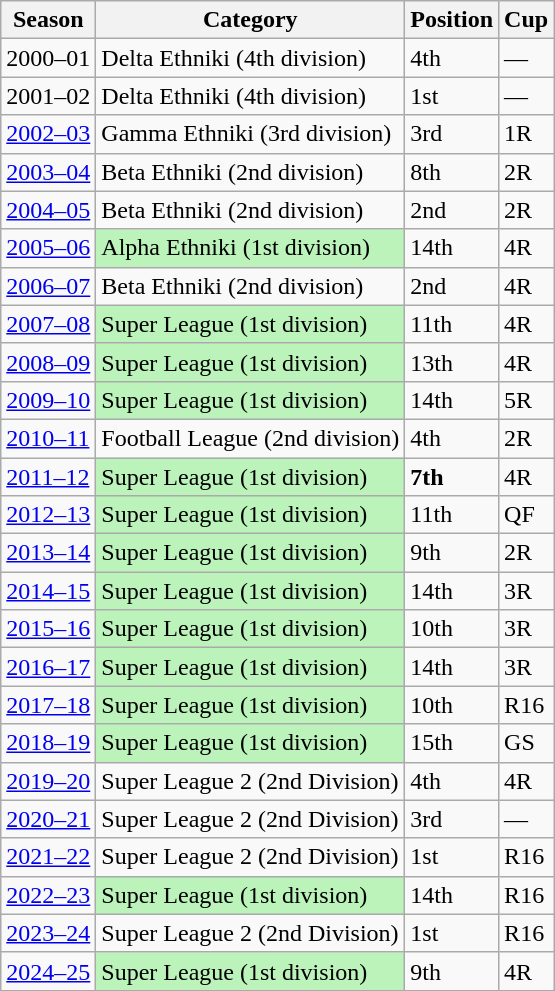<table class="wikitable">
<tr>
<th>Season</th>
<th>Category</th>
<th>Position</th>
<th>Cup</th>
</tr>
<tr>
<td>2000–01</td>
<td>Delta Ethniki (4th division)</td>
<td>4th</td>
<td>—</td>
</tr>
<tr>
<td>2001–02</td>
<td>Delta Ethniki (4th division)</td>
<td>1st</td>
<td>—</td>
</tr>
<tr>
<td><a href='#'>2002–03</a></td>
<td>Gamma Ethniki (3rd division)</td>
<td>3rd</td>
<td>1R</td>
</tr>
<tr>
<td><a href='#'>2003–04</a></td>
<td>Beta Ethniki (2nd division)</td>
<td>8th</td>
<td>2R</td>
</tr>
<tr>
<td><a href='#'>2004–05</a></td>
<td>Beta Ethniki (2nd division)</td>
<td>2nd</td>
<td>2R</td>
</tr>
<tr>
<td><a href='#'>2005–06</a></td>
<td bgcolor=#BBF3BB>Alpha Ethniki (1st division)</td>
<td>14th</td>
<td>4R</td>
</tr>
<tr>
<td><a href='#'>2006–07</a></td>
<td>Beta Ethniki (2nd division)</td>
<td>2nd</td>
<td>4R</td>
</tr>
<tr>
<td><a href='#'>2007–08</a></td>
<td bgcolor=#BBF3BB>Super League (1st division)</td>
<td>11th</td>
<td>4R</td>
</tr>
<tr>
<td><a href='#'>2008–09</a></td>
<td bgcolor=#BBF3BB>Super League (1st division)</td>
<td>13th</td>
<td>4R</td>
</tr>
<tr>
<td><a href='#'>2009–10</a></td>
<td bgcolor=#BBF3BB>Super League (1st division)</td>
<td>14th</td>
<td>5R</td>
</tr>
<tr>
<td><a href='#'>2010–11</a></td>
<td>Football League (2nd division)</td>
<td>4th</td>
<td>2R</td>
</tr>
<tr>
<td><a href='#'>2011–12</a></td>
<td bgcolor=#BBF3BB>Super League (1st division)</td>
<td><strong>7th</strong></td>
<td>4R</td>
</tr>
<tr>
<td><a href='#'>2012–13</a></td>
<td bgcolor=#BBF3BB>Super League (1st division)</td>
<td>11th</td>
<td>QF</td>
</tr>
<tr>
<td><a href='#'>2013–14</a></td>
<td bgcolor=#BBF3BB>Super League (1st division)</td>
<td>9th</td>
<td>2R</td>
</tr>
<tr>
<td><a href='#'>2014–15</a></td>
<td bgcolor=#BBF3BB>Super League (1st division)</td>
<td>14th</td>
<td>3R</td>
</tr>
<tr>
<td><a href='#'>2015–16</a></td>
<td bgcolor=#BBF3BB>Super League (1st division)</td>
<td>10th</td>
<td>3R</td>
</tr>
<tr>
<td><a href='#'>2016–17</a></td>
<td bgcolor=#BBF3BB>Super League (1st division)</td>
<td>14th</td>
<td>3R</td>
</tr>
<tr>
<td><a href='#'>2017–18</a></td>
<td bgcolor=#BBF3BB>Super League (1st division)</td>
<td>10th</td>
<td>R16</td>
</tr>
<tr>
<td><a href='#'>2018–19</a></td>
<td bgcolor=#BBF3BB>Super League (1st division)</td>
<td>15th</td>
<td>GS</td>
</tr>
<tr>
<td><a href='#'>2019–20</a></td>
<td>Super League 2 (2nd Division)</td>
<td>4th</td>
<td>4R</td>
</tr>
<tr>
<td><a href='#'>2020–21</a></td>
<td>Super League 2 (2nd Division)</td>
<td>3rd</td>
<td>—</td>
</tr>
<tr>
<td><a href='#'>2021–22</a></td>
<td>Super League 2 (2nd Division)</td>
<td>1st</td>
<td>R16</td>
</tr>
<tr>
<td><a href='#'>2022–23</a></td>
<td bgcolor=#BBF3BB>Super League (1st division)</td>
<td>14th</td>
<td>R16</td>
</tr>
<tr>
<td><a href='#'>2023–24</a></td>
<td>Super League 2 (2nd Division)</td>
<td>1st</td>
<td>R16</td>
</tr>
<tr>
<td><a href='#'>2024–25</a></td>
<td bgcolor=#BBF3BB>Super League (1st division)</td>
<td>9th</td>
<td>4R</td>
</tr>
</table>
